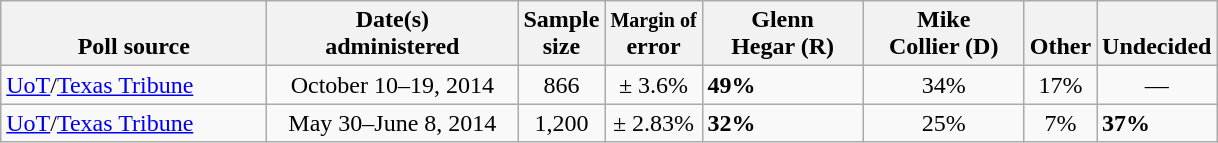<table class="wikitable">
<tr valign= bottom>
<th style="width:170px;">Poll source</th>
<th style="width:160px;">Date(s)<br>administered</th>
<th class=small>Sample<br>size</th>
<th><small>Margin of</small><br>error</th>
<th style="width:100px;">Glenn<br>Hegar (R)</th>
<th style="width:100px;">Mike<br>Collier (D)</th>
<th style="width:40px;">Other</th>
<th style="width:40px;">Undecided</th>
</tr>
<tr>
<td><a href='#'>UoT</a>/<a href='#'>Texas Tribune</a></td>
<td align=center>October 10–19, 2014</td>
<td align=center>866</td>
<td align=center>± 3.6%</td>
<td><strong>49%</strong></td>
<td align=center>34%</td>
<td align=center>17%</td>
<td align=center>—</td>
</tr>
<tr>
<td><a href='#'>UoT</a>/<a href='#'>Texas Tribune</a></td>
<td align=center>May 30–June 8, 2014</td>
<td align=center>1,200</td>
<td align=center>± 2.83%</td>
<td><strong>32%</strong></td>
<td align=center>25%</td>
<td align=center>7%</td>
<td><strong>37%</strong></td>
</tr>
</table>
